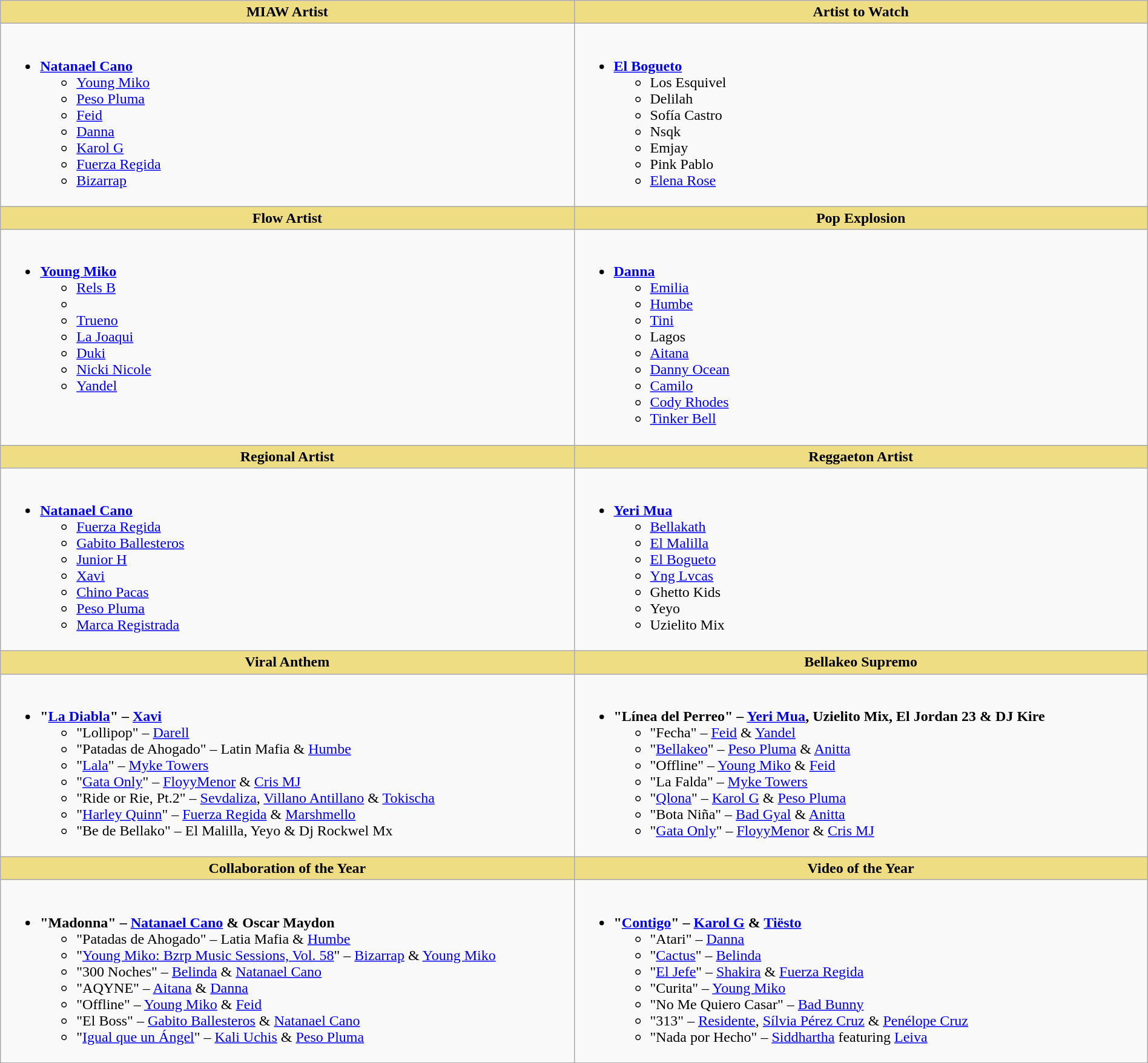<table class="wikitable" style="width:100%">
<tr>
<th style="background:#EEDD82; width:50%">MIAW Artist<br></th>
<th style="background:#EEDD82; width:50%">Artist to Watch<br></th>
</tr>
<tr>
<td valign="top"><br><ul><li><strong><a href='#'>Natanael Cano</a></strong><ul><li><a href='#'>Young Miko</a></li><li><a href='#'>Peso Pluma</a></li><li><a href='#'>Feid</a></li><li><a href='#'>Danna</a></li><li><a href='#'>Karol G</a></li><li><a href='#'>Fuerza Regida</a></li><li><a href='#'>Bizarrap</a></li></ul></li></ul></td>
<td valign="top"><br><ul><li><strong><a href='#'>El Bogueto</a></strong><ul><li>Los Esquivel</li><li>Delilah</li><li>Sofía Castro</li><li>Nsqk</li><li>Emjay</li><li>Pink Pablo</li><li><a href='#'>Elena Rose</a></li></ul></li></ul></td>
</tr>
<tr>
<th style="background:#EEDD82; width:50%">Flow Artist<br></th>
<th style="background:#EEDD82; width:50%">Pop Explosion<br></th>
</tr>
<tr>
<td valign="top"><br><ul><li><strong><a href='#'>Young Miko</a></strong><ul><li><a href='#'>Rels B</a></li><li></li><li><a href='#'>Trueno</a></li><li><a href='#'>La Joaqui</a></li><li><a href='#'>Duki</a></li><li><a href='#'>Nicki Nicole</a></li><li><a href='#'>Yandel</a></li></ul></li></ul></td>
<td valign="top"><br><ul><li><strong><a href='#'>Danna</a></strong><ul><li><a href='#'>Emilia</a></li><li><a href='#'>Humbe</a></li><li><a href='#'>Tini</a></li><li>Lagos</li><li><a href='#'>Aitana</a></li><li><a href='#'>Danny Ocean</a></li><li><a href='#'>Camilo</a></li><li><a href='#'>Cody Rhodes</a></li><li><a href='#'>Tinker Bell</a></li></ul></li></ul></td>
</tr>
<tr>
<th style="background:#EEDD82; width:50%">Regional Artist<br></th>
<th style="background:#EEDD82; width:50%">Reggaeton Artist<br></th>
</tr>
<tr>
<td valign="top"><br><ul><li><strong><a href='#'>Natanael Cano</a></strong><ul><li><a href='#'>Fuerza Regida</a></li><li><a href='#'>Gabito Ballesteros</a></li><li><a href='#'>Junior H</a></li><li><a href='#'>Xavi</a></li><li><a href='#'>Chino Pacas</a></li><li><a href='#'>Peso Pluma</a></li><li><a href='#'>Marca Registrada</a></li></ul></li></ul></td>
<td valign="top"><br><ul><li><strong><a href='#'>Yeri Mua</a></strong><ul><li><a href='#'>Bellakath</a></li><li><a href='#'>El Malilla</a></li><li><a href='#'>El Bogueto</a></li><li><a href='#'>Yng Lvcas</a></li><li>Ghetto Kids</li><li>Yeyo</li><li>Uzielito Mix</li></ul></li></ul></td>
</tr>
<tr>
<th style="background:#EEDD82; width:50%">Viral Anthem<br></th>
<th style="background:#EEDD82; width:50%">Bellakeo Supremo</th>
</tr>
<tr>
<td valign="top"><br><ul><li><strong>"<a href='#'>La Diabla</a>" – <a href='#'>Xavi</a></strong><ul><li>"Lollipop" – <a href='#'>Darell</a></li><li>"Patadas de Ahogado" – Latin Mafia & <a href='#'>Humbe</a></li><li>"<a href='#'>Lala</a>" – <a href='#'>Myke Towers</a></li><li>"<a href='#'>Gata Only</a>" – <a href='#'>FloyyMenor</a> & <a href='#'>Cris MJ</a></li><li>"Ride or Rie, Pt.2" – <a href='#'>Sevdaliza</a>, <a href='#'>Villano Antillano</a> & <a href='#'>Tokischa</a></li><li>"<a href='#'>Harley Quinn</a>" – <a href='#'>Fuerza Regida</a> & <a href='#'>Marshmello</a></li><li>"Be de Bellako" – El Malilla, Yeyo & Dj Rockwel Mx</li></ul></li></ul></td>
<td valign="top"><br><ul><li><strong>"Línea del Perreo" – <a href='#'>Yeri Mua</a>, Uzielito Mix, El Jordan 23 & DJ Kire</strong><ul><li>"Fecha" – <a href='#'>Feid</a> & <a href='#'>Yandel</a></li><li>"<a href='#'>Bellakeo</a>" – <a href='#'>Peso Pluma</a> & <a href='#'>Anitta</a></li><li>"Offline" – <a href='#'>Young Miko</a> & <a href='#'>Feid</a></li><li>"La Falda" – <a href='#'>Myke Towers</a></li><li>"<a href='#'>Qlona</a>" – <a href='#'>Karol G</a> & <a href='#'>Peso Pluma</a></li><li>"Bota Niña" – <a href='#'>Bad Gyal</a> & <a href='#'>Anitta</a></li><li>"<a href='#'>Gata Only</a>" – <a href='#'>FloyyMenor</a> & <a href='#'>Cris MJ</a></li></ul></li></ul></td>
</tr>
<tr>
<th style="background:#EEDD82; width:50%">Collaboration of the Year<br></th>
<th style="background:#EEDD82; width:50%">Video of the Year<br></th>
</tr>
<tr>
<td valign="top"><br><ul><li><strong>"Madonna" – <a href='#'>Natanael Cano</a> & Oscar Maydon</strong><ul><li>"Patadas de Ahogado" – Latia Mafia & <a href='#'>Humbe</a></li><li>"<a href='#'>Young Miko: Bzrp Music Sessions, Vol. 58</a>" – <a href='#'>Bizarrap</a> & <a href='#'>Young Miko</a></li><li>"300 Noches" – <a href='#'>Belinda</a> & <a href='#'>Natanael Cano</a></li><li>"AQYNE" – <a href='#'>Aitana</a> & <a href='#'>Danna</a></li><li>"Offline" – <a href='#'>Young Miko</a> & <a href='#'>Feid</a></li><li>"El Boss" – <a href='#'>Gabito Ballesteros</a> & <a href='#'>Natanael Cano</a></li><li>"<a href='#'>Igual que un Ángel</a>" – <a href='#'>Kali Uchis</a> & <a href='#'>Peso Pluma</a></li></ul></li></ul></td>
<td valign="top"><br><ul><li><strong>"<a href='#'>Contigo</a>" – <a href='#'>Karol G</a> & <a href='#'>Tiësto</a></strong><ul><li>"Atari" – <a href='#'>Danna</a></li><li>"<a href='#'>Cactus</a>" – <a href='#'>Belinda</a></li><li>"<a href='#'>El Jefe</a>" – <a href='#'>Shakira</a> & <a href='#'>Fuerza Regida</a></li><li>"Curita" – <a href='#'>Young Miko</a></li><li>"No Me Quiero Casar" – <a href='#'>Bad Bunny</a></li><li>"313" – <a href='#'>Residente</a>, <a href='#'>Sílvia Pérez Cruz</a> & <a href='#'>Penélope Cruz</a></li><li>"Nada por Hecho" – <a href='#'>Siddhartha</a> featuring <a href='#'>Leiva</a></li></ul></li></ul></td>
</tr>
<tr>
</tr>
</table>
